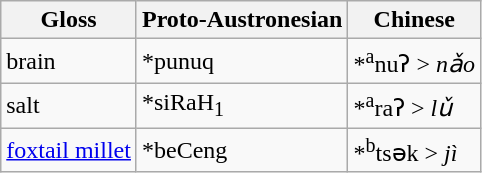<table class="wikitable">
<tr>
<th>Gloss</th>
<th>Proto-Austronesian</th>
<th>Chinese</th>
</tr>
<tr>
<td>brain</td>
<td>*punuq</td>
<td> *<sup>a</sup>nuʔ > <em>nǎo</em></td>
</tr>
<tr>
<td>salt</td>
<td>*siRaH<sub>1</sub></td>
<td> *<sup>a</sup>raʔ > <em>lǔ</em></td>
</tr>
<tr>
<td><a href='#'>foxtail millet</a></td>
<td>*beCeng</td>
<td> *<sup>b</sup>tsək > <em>jì</em></td>
</tr>
</table>
